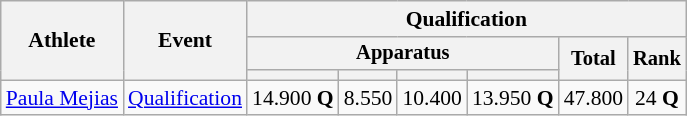<table class="wikitable" style="font-size:90%">
<tr>
<th rowspan=3>Athlete</th>
<th rowspan=3>Event</th>
<th colspan=6>Qualification</th>
</tr>
<tr style="font-size:95%">
<th colspan=4>Apparatus</th>
<th rowspan=2>Total</th>
<th rowspan=2>Rank</th>
</tr>
<tr style="font-size:95%">
<th></th>
<th></th>
<th></th>
<th></th>
</tr>
<tr align=center>
<td align=left><a href='#'>Paula Mejias</a></td>
<td style="text-align:left;"><a href='#'>Qualification</a></td>
<td>14.900	<strong>Q</strong></td>
<td>8.550</td>
<td>10.400</td>
<td>13.950	<strong>Q</strong></td>
<td>47.800</td>
<td>24 <strong>Q</strong></td>
</tr>
</table>
